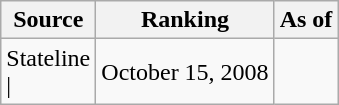<table class="wikitable" style="text-align:center">
<tr>
<th>Source</th>
<th>Ranking</th>
<th>As of</th>
</tr>
<tr>
<td align=left>Stateline<br>| </td>
<td>October 15, 2008</td>
</tr>
</table>
